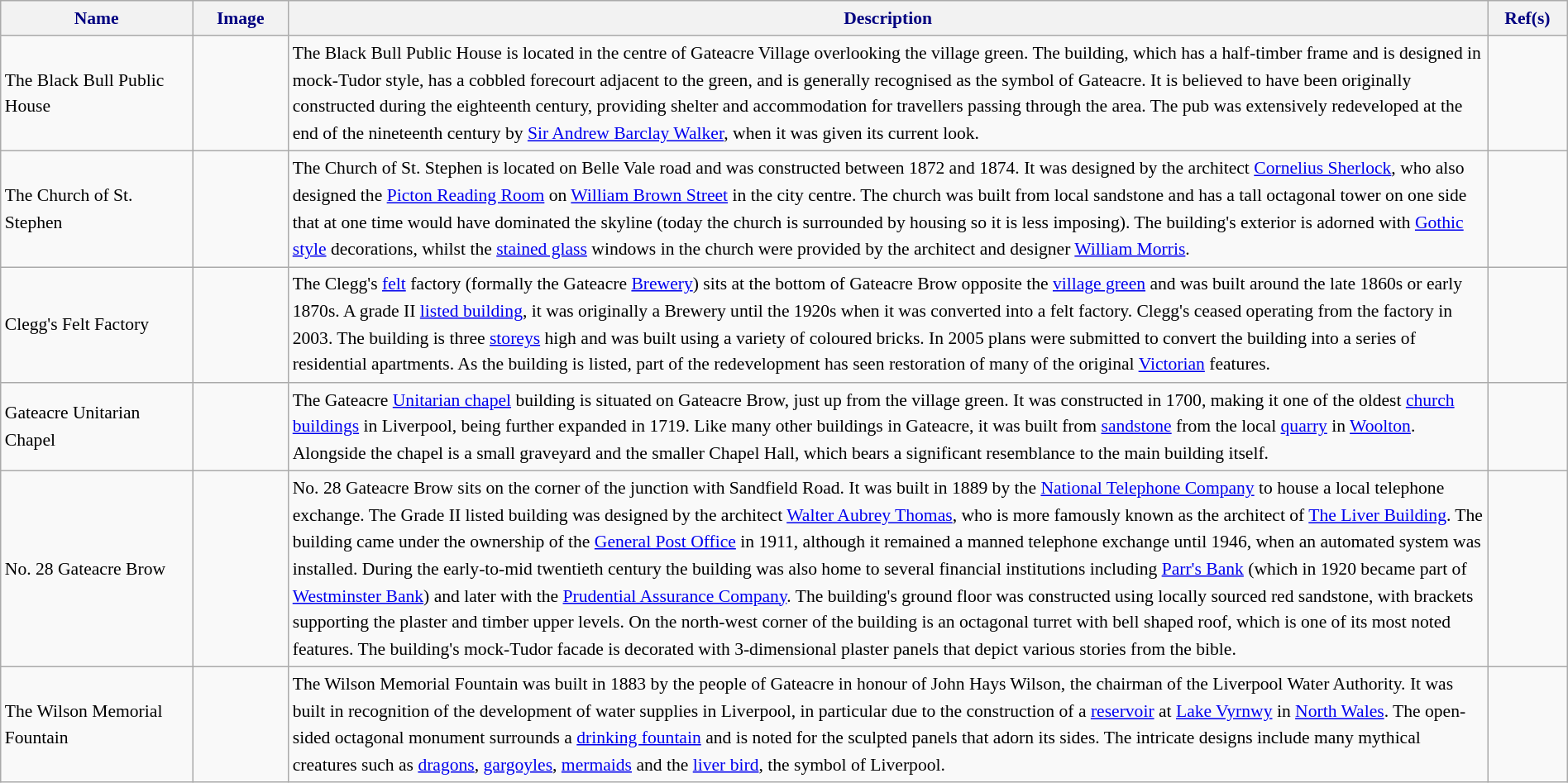<table class="wikitable" style="font-size:90%;width:100%;border:0px;text-align:left;line-height:150%;">
<tr>
<th style="background: #f2f2f2; color: #000080" height="17" width="12%">Name</th>
<th style="background: #f2f2f2; color: #000080" height="17" width="6%">Image</th>
<th style="background: #f2f2f2; color: #000080" height="17" width="75%">Description</th>
<th class="unsortable" style="background: #f2f2f2; color: #000080" height="17" width="5%">Ref(s)</th>
</tr>
<tr>
<td>The Black Bull Public House</td>
<td></td>
<td>The Black Bull Public House is located in the centre of Gateacre Village overlooking the village green. The building, which has a half-timber frame and is designed in mock-Tudor style, has a cobbled forecourt adjacent to the green, and is generally recognised as the symbol of Gateacre. It is believed to have been originally constructed during the eighteenth century, providing shelter and accommodation for travellers passing through the area. The pub was extensively redeveloped at the end of the nineteenth century by <a href='#'>Sir Andrew Barclay Walker</a>, when it was given its current look.</td>
<td></td>
</tr>
<tr>
<td>The Church of St. Stephen</td>
<td></td>
<td>The Church of St. Stephen is located on Belle Vale road and was constructed between 1872 and 1874. It was designed by the architect <a href='#'>Cornelius Sherlock</a>, who also designed the <a href='#'>Picton Reading Room</a> on <a href='#'>William Brown Street</a> in the city centre. The church was built from local sandstone and has a tall octagonal tower on one side that at one time would have dominated the skyline (today the church is surrounded by housing so it is less imposing). The building's exterior is adorned with <a href='#'>Gothic style</a> decorations, whilst the <a href='#'>stained glass</a> windows in the church were provided by the architect and designer <a href='#'>William Morris</a>.</td>
<td></td>
</tr>
<tr>
<td>Clegg's Felt Factory</td>
<td></td>
<td>The Clegg's <a href='#'>felt</a> factory (formally the Gateacre <a href='#'>Brewery</a>) sits at the bottom of Gateacre Brow opposite the <a href='#'>village green</a> and was built around the late 1860s or early 1870s. A grade II <a href='#'>listed building</a>, it was originally a Brewery until the 1920s when it was converted into a felt factory. Clegg's ceased operating from the factory in 2003. The building is three <a href='#'>storeys</a> high and was built using a variety of coloured bricks. In 2005 plans were submitted to convert the building into a series of residential apartments. As the building is listed, part of the redevelopment has seen restoration of many of the original <a href='#'>Victorian</a> features.</td>
<td></td>
</tr>
<tr>
<td>Gateacre Unitarian Chapel</td>
<td></td>
<td>The Gateacre <a href='#'>Unitarian chapel</a> building is situated on Gateacre Brow, just up from the village green. It was constructed in 1700, making it one of the oldest <a href='#'>church buildings</a> in Liverpool, being further expanded in 1719. Like many other buildings in Gateacre, it was built from <a href='#'>sandstone</a> from the local <a href='#'>quarry</a> in <a href='#'>Woolton</a>. Alongside the chapel is a small graveyard and the smaller Chapel Hall, which bears a significant resemblance to the main building itself.</td>
<td></td>
</tr>
<tr>
<td>No. 28 Gateacre Brow</td>
<td></td>
<td>No. 28 Gateacre Brow sits on the corner of the junction with Sandfield Road. It was built in 1889 by the <a href='#'>National Telephone Company</a> to house a local telephone exchange. The Grade II listed building was designed by the architect <a href='#'>Walter Aubrey Thomas</a>, who is more famously known as the architect of <a href='#'>The Liver Building</a>. The building came under the ownership of the <a href='#'>General Post Office</a> in 1911, although it remained a manned telephone exchange until 1946, when an automated system was installed. During the early-to-mid twentieth century the building was also home to several financial institutions including <a href='#'>Parr's Bank</a> (which in 1920 became part of <a href='#'>Westminster Bank</a>) and later with the <a href='#'>Prudential Assurance Company</a>. The building's ground floor was constructed using locally sourced red sandstone, with brackets supporting the plaster and timber upper levels. On the north-west corner of the building is an octagonal turret with bell shaped roof, which is one of its most noted features. The building's mock-Tudor facade is decorated with 3-dimensional plaster panels that depict various stories from the bible.</td>
<td></td>
</tr>
<tr>
<td>The Wilson Memorial Fountain</td>
<td></td>
<td>The Wilson Memorial Fountain was built in 1883 by the people of Gateacre in honour of John Hays Wilson, the chairman of the Liverpool Water Authority. It was built in recognition of the development of water supplies in Liverpool, in particular due to the construction of a <a href='#'>reservoir</a> at <a href='#'>Lake Vyrnwy</a> in <a href='#'>North Wales</a>. The open-sided octagonal monument surrounds a <a href='#'>drinking fountain</a> and is noted for the sculpted panels that adorn its sides. The intricate designs include many mythical creatures such as <a href='#'>dragons</a>, <a href='#'>gargoyles</a>, <a href='#'>mermaids</a> and the <a href='#'>liver bird</a>, the symbol of Liverpool.</td>
<td></td>
</tr>
<tr>
</tr>
</table>
